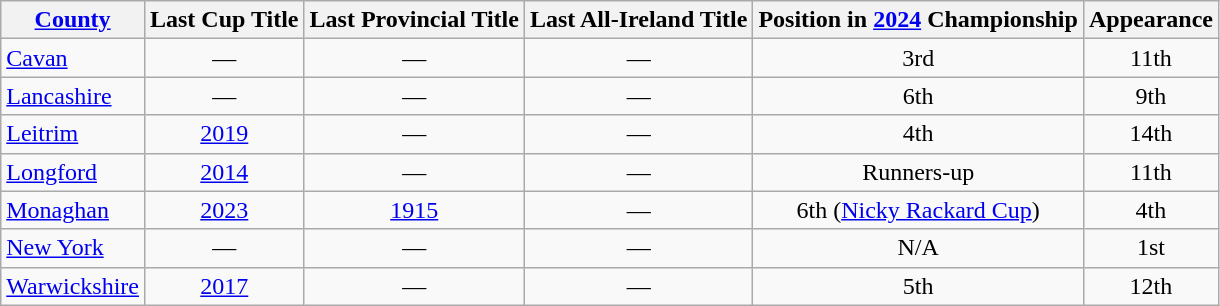<table class="wikitable sortable" style="text-align:center">
<tr>
<th><a href='#'>County</a></th>
<th>Last Cup Title</th>
<th>Last Provincial Title</th>
<th>Last All-Ireland Title</th>
<th>Position in <a href='#'>2024</a> Championship</th>
<th>Appearance</th>
</tr>
<tr>
<td style="text-align:left"> <a href='#'>Cavan</a></td>
<td>—</td>
<td>—</td>
<td>—</td>
<td>3rd</td>
<td>11th</td>
</tr>
<tr>
<td style="text-align:left"> <a href='#'>Lancashire</a></td>
<td>—</td>
<td>—</td>
<td>—</td>
<td>6th</td>
<td>9th</td>
</tr>
<tr>
<td style="text-align:left"> <a href='#'>Leitrim</a></td>
<td><a href='#'>2019</a></td>
<td>—</td>
<td>—</td>
<td>4th</td>
<td>14th</td>
</tr>
<tr>
<td style="text-align:left"> <a href='#'>Longford</a></td>
<td><a href='#'>2014</a></td>
<td>—</td>
<td>—</td>
<td>Runners-up</td>
<td>11th</td>
</tr>
<tr>
<td style="text-align:left"> <a href='#'>Monaghan</a></td>
<td><a href='#'>2023</a></td>
<td><a href='#'>1915</a></td>
<td>—</td>
<td>6th (<a href='#'>Nicky Rackard Cup</a>)</td>
<td>4th</td>
</tr>
<tr>
<td style="text-align:left"> <a href='#'>New York</a></td>
<td>—</td>
<td>—</td>
<td>—</td>
<td>N/A</td>
<td>1st</td>
</tr>
<tr>
<td style="text-align:left"> <a href='#'>Warwickshire</a></td>
<td><a href='#'>2017</a></td>
<td>—</td>
<td>—</td>
<td>5th</td>
<td>12th</td>
</tr>
</table>
